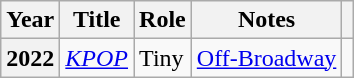<table class="wikitable plainrowheaders sortable"  style=font-size:100%>
<tr>
<th scope="col">Year</th>
<th scope="col">Title</th>
<th scope="col">Role</th>
<th scope="col" class="unsortable">Notes</th>
<th scope="col" class="unsortable"></th>
</tr>
<tr>
<th scope="row">2022</th>
<td><em><a href='#'>KPOP</a></em></td>
<td>Tiny</td>
<td><a href='#'>Off-Broadway</a></td>
<td style="text-align:center;"></td>
</tr>
</table>
